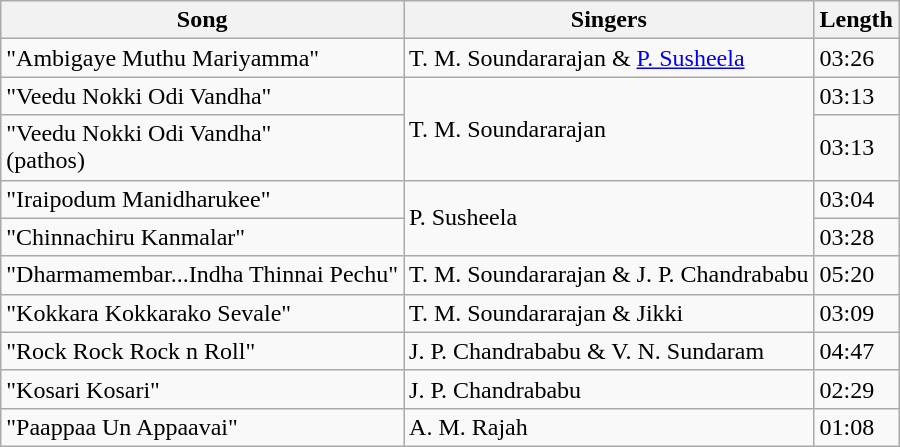<table class="wikitable">
<tr>
<th>Song</th>
<th>Singers</th>
<th>Length</th>
</tr>
<tr>
<td>"Ambigaye Muthu Mariyamma"</td>
<td>T. M. Soundararajan & <a href='#'>P. Susheela</a></td>
<td>03:26</td>
</tr>
<tr>
<td>"Veedu Nokki Odi Vandha"</td>
<td rowspan=2>T. M. Soundararajan</td>
<td>03:13</td>
</tr>
<tr>
<td>"Veedu Nokki Odi Vandha"<br>(pathos)</td>
<td>03:13</td>
</tr>
<tr>
<td>"Iraipodum Manidharukee"</td>
<td rowspan=2>P. Susheela</td>
<td>03:04</td>
</tr>
<tr>
<td>"Chinnachiru Kanmalar"</td>
<td>03:28</td>
</tr>
<tr>
<td>"Dharmamembar...Indha Thinnai Pechu"</td>
<td>T. M. Soundararajan & J. P. Chandrababu</td>
<td>05:20</td>
</tr>
<tr>
<td>"Kokkara Kokkarako Sevale"</td>
<td>T. M. Soundararajan & Jikki</td>
<td>03:09</td>
</tr>
<tr>
<td>"Rock Rock Rock n Roll"</td>
<td>J. P. Chandrababu & V. N. Sundaram</td>
<td>04:47</td>
</tr>
<tr>
<td>"Kosari Kosari"</td>
<td>J. P. Chandrababu</td>
<td>02:29</td>
</tr>
<tr>
<td>"Paappaa Un Appaavai"</td>
<td>A. M. Rajah</td>
<td>01:08</td>
</tr>
</table>
